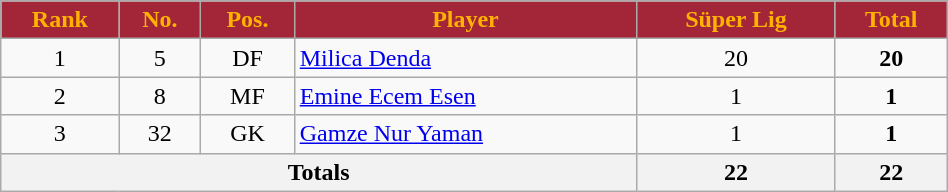<table class="wikitable sortable" style="text-align:center;width:50%;">
<tr>
<th style=background-color:#A32638;color:#FFB300>Rank</th>
<th style=background-color:#A32638;color:#FFB300>No.</th>
<th style=background-color:#A32638;color:#FFB300>Pos.</th>
<th style=background-color:#A32638;color:#FFB300>Player</th>
<th style=background-color:#A32638;color:#FFB300>Süper Lig</th>
<th style=background-color:#A32638;color:#FFB300>Total</th>
</tr>
<tr>
<td rowspan="1">1</td>
<td>5</td>
<td>DF</td>
<td align=left> <a href='#'>Milica Denda</a></td>
<td>20</td>
<td><strong>20</strong></td>
</tr>
<tr>
<td rowspan="1">2</td>
<td>8</td>
<td>MF</td>
<td align=left> <a href='#'>Emine Ecem Esen</a></td>
<td>1</td>
<td><strong>1</strong></td>
</tr>
<tr>
<td rowspan="1">3</td>
<td>32</td>
<td>GK</td>
<td align=left> <a href='#'>Gamze Nur Yaman</a></td>
<td>1</td>
<td><strong>1</strong></td>
</tr>
<tr>
<th colspan=4><strong>Totals</strong></th>
<th><strong>22</strong></th>
<th><strong>22</strong></th>
</tr>
</table>
